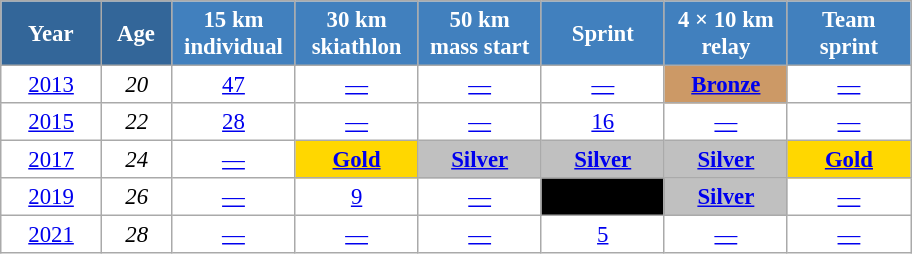<table class="wikitable" style="font-size:95%; text-align:center; border:grey solid 1px; border-collapse:collapse; background:#ffffff;">
<tr>
<th style="background-color:#369; color:white; width:60px;"> Year </th>
<th style="background-color:#369; color:white; width:40px;"> Age </th>
<th style="background-color:#4180be; color:white; width:75px;"> 15 km <br> individual </th>
<th style="background-color:#4180be; color:white; width:75px;"> 30 km <br> skiathlon </th>
<th style="background-color:#4180be; color:white; width:75px;"> 50 km <br> mass start </th>
<th style="background-color:#4180be; color:white; width:75px;"> Sprint </th>
<th style="background-color:#4180be; color:white; width:75px;"> 4 × 10 km <br> relay </th>
<th style="background-color:#4180be; color:white; width:75px;"> Team <br> sprint </th>
</tr>
<tr>
<td><a href='#'>2013</a></td>
<td><em>20</em></td>
<td><a href='#'>47</a></td>
<td><a href='#'>—</a></td>
<td><a href='#'>—</a></td>
<td><a href='#'>—</a></td>
<td style="background: #cc9966;"><a href='#'><strong>Bronze</strong></a></td>
<td><a href='#'>—</a></td>
</tr>
<tr>
<td><a href='#'>2015</a></td>
<td><em>22</em></td>
<td><a href='#'>28</a></td>
<td><a href='#'>—</a></td>
<td><a href='#'>—</a></td>
<td><a href='#'>16</a></td>
<td><a href='#'>—</a></td>
<td><a href='#'>—</a></td>
</tr>
<tr>
<td><a href='#'>2017</a></td>
<td><em>24</em></td>
<td><a href='#'>—</a></td>
<td style="background:gold;"><a href='#'><strong>Gold</strong></a></td>
<td style="background:silver;"><a href='#'><strong>Silver</strong></a></td>
<td style="background:silver;"><a href='#'><strong>Silver</strong></a></td>
<td style="background:silver;"><a href='#'><strong>Silver</strong></a></td>
<td style="background:gold;"><a href='#'><strong>Gold</strong></a></td>
</tr>
<tr>
<td><a href='#'>2019</a></td>
<td><em>26</em></td>
<td><a href='#'>—</a></td>
<td><a href='#'>9</a></td>
<td><a href='#'>—</a></td>
<td style="background:#000; color:#fff;"><a href='#'><span></span></a></td>
<td style="background:silver;"><a href='#'><strong>Silver</strong></a></td>
<td><a href='#'>—</a></td>
</tr>
<tr>
<td><a href='#'>2021</a></td>
<td><em>28</em></td>
<td><a href='#'>—</a></td>
<td><a href='#'>—</a></td>
<td><a href='#'>—</a></td>
<td><a href='#'>5</a></td>
<td><a href='#'>—</a></td>
<td><a href='#'>—</a></td>
</tr>
</table>
